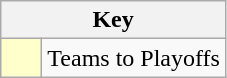<table class="wikitable" style="text-align: center;">
<tr>
<th colspan=2>Key</th>
</tr>
<tr>
<td style="background:#ffffcc; width:20px;"></td>
<td align=left>Teams to Playoffs</td>
</tr>
</table>
